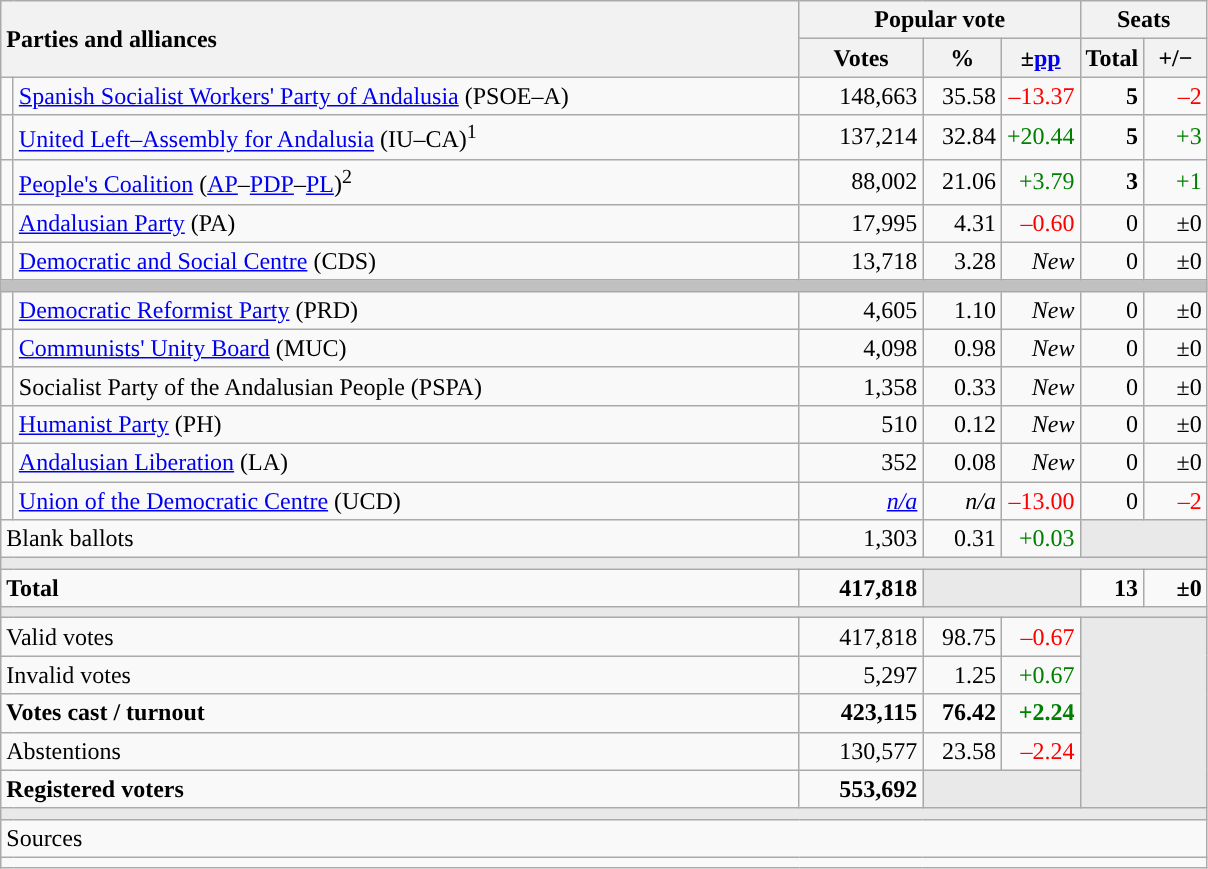<table class="wikitable" style="text-align:right;">
<tr>
<th style="text-align:left;" rowspan="2" colspan="2" width="525">Parties and alliances</th>
<th colspan="3">Popular vote</th>
<th colspan="2">Seats</th>
</tr>
<tr>
<th width="75">Votes</th>
<th width="45">%</th>
<th width="45">±<a href='#'>pp</a></th>
<th width="35">Total</th>
<th width="35">+/−</th>
</tr>
<tr>
<td width="1" style="color:inherit;background:"></td>
<td align="left"><a href='#'>Spanish Socialist Workers' Party of Andalusia</a> (PSOE–A)</td>
<td>148,663</td>
<td>35.58</td>
<td style="color:red;">–13.37</td>
<td><strong>5</strong></td>
<td style="color:red;">–2</td>
</tr>
<tr>
<td style="color:inherit;background:"></td>
<td align="left"><a href='#'>United Left–Assembly for Andalusia</a> (IU–CA)<sup>1</sup></td>
<td>137,214</td>
<td>32.84</td>
<td style="color:green;">+20.44</td>
<td><strong>5</strong></td>
<td style="color:green;">+3</td>
</tr>
<tr>
<td style="color:inherit;background:"></td>
<td align="left"><a href='#'>People's Coalition</a> (<a href='#'>AP</a>–<a href='#'>PDP</a>–<a href='#'>PL</a>)<sup>2</sup></td>
<td>88,002</td>
<td>21.06</td>
<td style="color:green;">+3.79</td>
<td><strong>3</strong></td>
<td style="color:green;">+1</td>
</tr>
<tr>
<td style="color:inherit;background:"></td>
<td align="left"><a href='#'>Andalusian Party</a> (PA)</td>
<td>17,995</td>
<td>4.31</td>
<td style="color:red;">–0.60</td>
<td>0</td>
<td>±0</td>
</tr>
<tr>
<td style="color:inherit;background:"></td>
<td align="left"><a href='#'>Democratic and Social Centre</a> (CDS)</td>
<td>13,718</td>
<td>3.28</td>
<td><em>New</em></td>
<td>0</td>
<td>±0</td>
</tr>
<tr>
<td colspan="7" bgcolor="#C0C0C0"></td>
</tr>
<tr>
<td style="color:inherit;background:"></td>
<td align="left"><a href='#'>Democratic Reformist Party</a> (PRD)</td>
<td>4,605</td>
<td>1.10</td>
<td><em>New</em></td>
<td>0</td>
<td>±0</td>
</tr>
<tr>
<td style="color:inherit;background:"></td>
<td align="left"><a href='#'>Communists' Unity Board</a> (MUC)</td>
<td>4,098</td>
<td>0.98</td>
<td><em>New</em></td>
<td>0</td>
<td>±0</td>
</tr>
<tr>
<td style="color:inherit;background:"></td>
<td align="left">Socialist Party of the Andalusian People (PSPA)</td>
<td>1,358</td>
<td>0.33</td>
<td><em>New</em></td>
<td>0</td>
<td>±0</td>
</tr>
<tr>
<td style="color:inherit;background:"></td>
<td align="left"><a href='#'>Humanist Party</a> (PH)</td>
<td>510</td>
<td>0.12</td>
<td><em>New</em></td>
<td>0</td>
<td>±0</td>
</tr>
<tr>
<td style="color:inherit;background:"></td>
<td align="left"><a href='#'>Andalusian Liberation</a> (LA)</td>
<td>352</td>
<td>0.08</td>
<td><em>New</em></td>
<td>0</td>
<td>±0</td>
</tr>
<tr>
<td style="color:inherit;background:"></td>
<td align="left"><a href='#'>Union of the Democratic Centre</a> (UCD)</td>
<td><em><a href='#'>n/a</a></em></td>
<td><em>n/a</em></td>
<td style="color:red;">–13.00</td>
<td>0</td>
<td style="color:red;">–2</td>
</tr>
<tr>
<td align="left" colspan="2">Blank ballots</td>
<td>1,303</td>
<td>0.31</td>
<td style="color:green;">+0.03</td>
<td bgcolor="#E9E9E9" colspan="2"></td>
</tr>
<tr>
<td colspan="7" bgcolor="#E9E9E9"></td>
</tr>
<tr style="font-weight:bold;">
<td align="left" colspan="2">Total</td>
<td>417,818</td>
<td bgcolor="#E9E9E9" colspan="2"></td>
<td>13</td>
<td>±0</td>
</tr>
<tr>
<td colspan="7" bgcolor="#E9E9E9"></td>
</tr>
<tr>
<td align="left" colspan="2">Valid votes</td>
<td>417,818</td>
<td>98.75</td>
<td style="color:red;">–0.67</td>
<td bgcolor="#E9E9E9" colspan="2" rowspan="5"></td>
</tr>
<tr>
<td align="left" colspan="2">Invalid votes</td>
<td>5,297</td>
<td>1.25</td>
<td style="color:green;">+0.67</td>
</tr>
<tr style="font-weight:bold;">
<td align="left" colspan="2">Votes cast / turnout</td>
<td>423,115</td>
<td>76.42</td>
<td style="color:green;">+2.24</td>
</tr>
<tr>
<td align="left" colspan="2">Abstentions</td>
<td>130,577</td>
<td>23.58</td>
<td style="color:red;">–2.24</td>
</tr>
<tr style="font-weight:bold;">
<td align="left" colspan="2">Registered voters</td>
<td>553,692</td>
<td bgcolor="#E9E9E9" colspan="2"></td>
</tr>
<tr>
<td colspan="7" bgcolor="#E9E9E9"></td>
</tr>
<tr>
<td align="left" colspan="7">Sources</td>
</tr>
<tr>
<td colspan="7" style="text-align:left; max-width:790px;"></td>
</tr>
</table>
